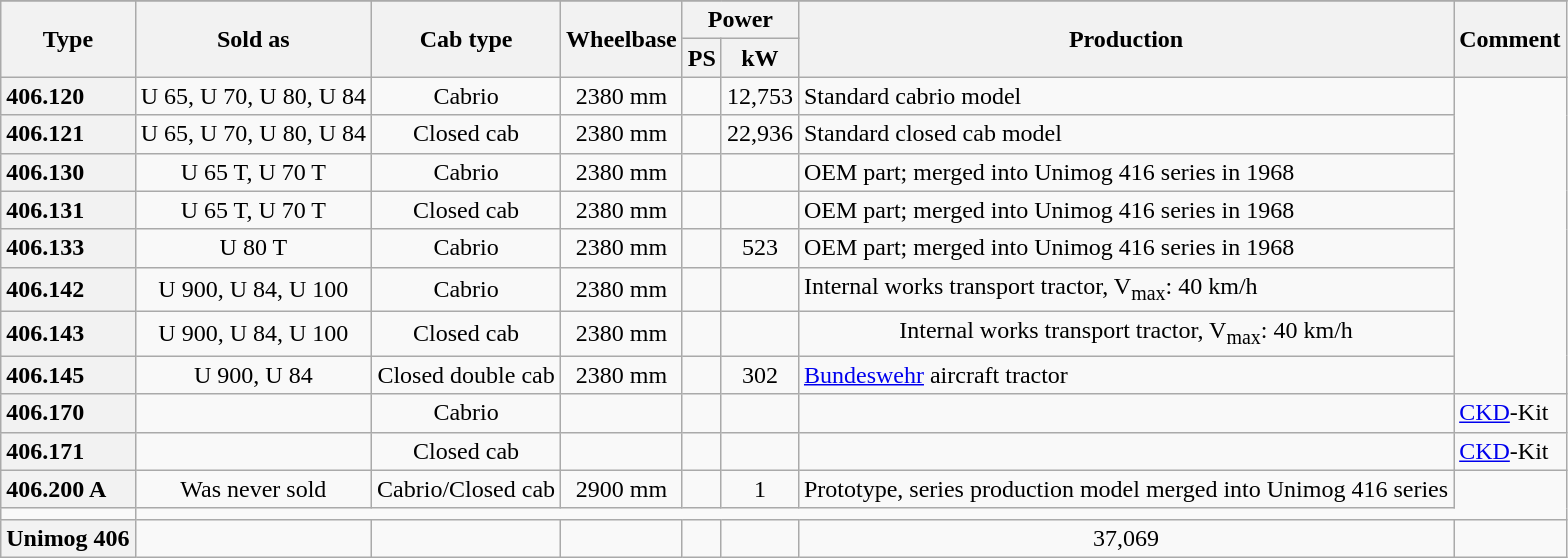<table class="wikitable">
<tr>
</tr>
<tr>
<th rowspan="2">Type</th>
<th rowspan="2">Sold as</th>
<th rowspan="2">Cab type</th>
<th rowspan="2">Wheelbase</th>
<th colspan="2">Power</th>
<th rowspan="2">Production</th>
<th rowspan="2">Comment</th>
</tr>
<tr>
<th>PS</th>
<th>kW</th>
</tr>
<tr>
<th style="text-align: left;">406.120</th>
<td style="text-align: center;">U 65, U 70, U 80, U 84</td>
<td style="text-align: center;">Cabrio</td>
<td style="text-align: center;">2380 mm</td>
<td></td>
<td style="text-align: center;">12,753</td>
<td style="text-align: left;">Standard cabrio model</td>
</tr>
<tr>
<th style="text-align: left;">406.121</th>
<td style="text-align: center;">U 65, U 70, U 80, U 84</td>
<td style="text-align: center;">Closed cab</td>
<td style="text-align: center;">2380 mm</td>
<td></td>
<td style="text-align: center;">22,936</td>
<td style="text-align: left;">Standard closed cab model</td>
</tr>
<tr>
<th style="text-align: left;">406.130</th>
<td style="text-align: center;">U 65 T, U 70 T</td>
<td style="text-align: center;">Cabrio</td>
<td style="text-align: center;">2380 mm</td>
<td></td>
<td style="text-align: center;"></td>
<td style="text-align: left;">OEM part; merged into Unimog 416 series in 1968</td>
</tr>
<tr>
<th style="text-align: left;">406.131</th>
<td style="text-align: center;">U 65 T, U 70 T</td>
<td style="text-align: center;">Closed cab</td>
<td style="text-align: center;">2380 mm</td>
<td></td>
<td style="text-align: center;"></td>
<td style="text-align: left;">OEM part; merged into Unimog 416 series in 1968</td>
</tr>
<tr>
<th style="text-align: left;">406.133</th>
<td style="text-align: center;">U 80 T</td>
<td style="text-align: center;">Cabrio</td>
<td style="text-align: center;">2380 mm</td>
<td></td>
<td style="text-align: center;">523</td>
<td style="text-align: left;">OEM part; merged into Unimog 416 series in 1968</td>
</tr>
<tr>
<th style="text-align: left;">406.142</th>
<td style="text-align: center;">U 900, U 84, U 100</td>
<td style="text-align: center;">Cabrio</td>
<td style="text-align: center;">2380 mm</td>
<td></td>
<td style="text-align: center;"></td>
<td style="text-align: left;">Internal works transport tractor, V<sub>max</sub>: 40 km/h</td>
</tr>
<tr>
<th style="text-align: left;">406.143</th>
<td style="text-align: center;">U 900, U 84, U 100</td>
<td style="text-align: center;">Closed cab</td>
<td style="text-align: center;">2380 mm</td>
<td></td>
<td style="text-align: left;"></td>
<td style="text-align: center;">Internal works transport tractor, V<sub>max</sub>: 40 km/h</td>
</tr>
<tr>
<th style="text-align: left;">406.145</th>
<td style="text-align: center;">U 900, U 84</td>
<td style="text-align: center;">Closed double cab</td>
<td style="text-align: center;">2380 mm</td>
<td></td>
<td style="text-align: center;">302</td>
<td style="text-align: left;"><a href='#'>Bundeswehr</a> aircraft tractor</td>
</tr>
<tr>
<th style="text-align: left;">406.170</th>
<td></td>
<td style="text-align: center;">Cabrio</td>
<td></td>
<td></td>
<td></td>
<td></td>
<td style="text-align: left;"><a href='#'>CKD</a>-Kit</td>
</tr>
<tr>
<th style="text-align: left;">406.171</th>
<td></td>
<td style="text-align: center;">Closed cab</td>
<td></td>
<td></td>
<td></td>
<td></td>
<td style="text-align: left;"><a href='#'>CKD</a>-Kit</td>
</tr>
<tr>
<th style="text-align: left;">406.200 A</th>
<td style="text-align: center;">Was never sold</td>
<td style="text-align: center;">Cabrio/Closed cab</td>
<td style="text-align: center;">2900 mm</td>
<td></td>
<td style="text-align: center;">1</td>
<td style="text-align: left;">Prototype, series production model merged into Unimog 416 series</td>
</tr>
<tr>
<td></td>
</tr>
<tr>
<th style="text-align: left;">Unimog 406</th>
<td></td>
<td></td>
<td></td>
<td></td>
<td></td>
<td style="text-align: center;">37,069</td>
<td></td>
</tr>
</table>
